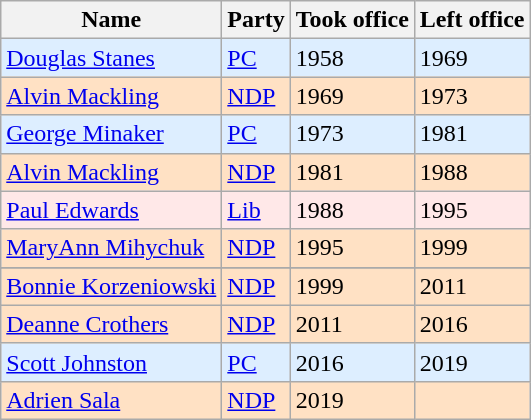<table class="wikitable">
<tr>
<th>Name</th>
<th>Party</th>
<th>Took office</th>
<th>Left office</th>
</tr>
<tr bgcolor=#DDEEFF>
<td><a href='#'>Douglas Stanes</a></td>
<td><a href='#'>PC</a></td>
<td>1958</td>
<td>1969</td>
</tr>
<tr bgcolor=#FFE1C4>
<td><a href='#'>Alvin Mackling</a></td>
<td><a href='#'>NDP</a></td>
<td>1969</td>
<td>1973</td>
</tr>
<tr bgcolor=#DDEEFF>
<td><a href='#'>George Minaker</a></td>
<td><a href='#'>PC</a></td>
<td>1973</td>
<td>1981</td>
</tr>
<tr bgcolor=#FFE1C4>
<td><a href='#'>Alvin Mackling</a></td>
<td><a href='#'>NDP</a></td>
<td>1981</td>
<td>1988</td>
</tr>
<tr bgcolor=#FFE8E8>
<td><a href='#'>Paul Edwards</a></td>
<td><a href='#'>Lib</a></td>
<td>1988</td>
<td>1995</td>
</tr>
<tr bgcolor=#FFE1C4>
<td><a href='#'>MaryAnn Mihychuk</a></td>
<td><a href='#'>NDP</a></td>
<td>1995</td>
<td>1999</td>
</tr>
<tr>
</tr>
<tr bgcolor=#FFE1C4>
<td><a href='#'>Bonnie Korzeniowski</a></td>
<td><a href='#'>NDP</a></td>
<td>1999</td>
<td>2011</td>
</tr>
<tr bgcolor=#FFE1C4>
<td><a href='#'>Deanne Crothers</a></td>
<td><a href='#'>NDP</a></td>
<td>2011</td>
<td>2016</td>
</tr>
<tr bgcolor=#DDEEFF>
<td><a href='#'>Scott Johnston</a></td>
<td><a href='#'>PC</a></td>
<td>2016</td>
<td>2019</td>
</tr>
<tr bgcolor=#FFE1C4>
<td><a href='#'>Adrien Sala</a></td>
<td><a href='#'>NDP</a></td>
<td>2019</td>
<td></td>
</tr>
</table>
